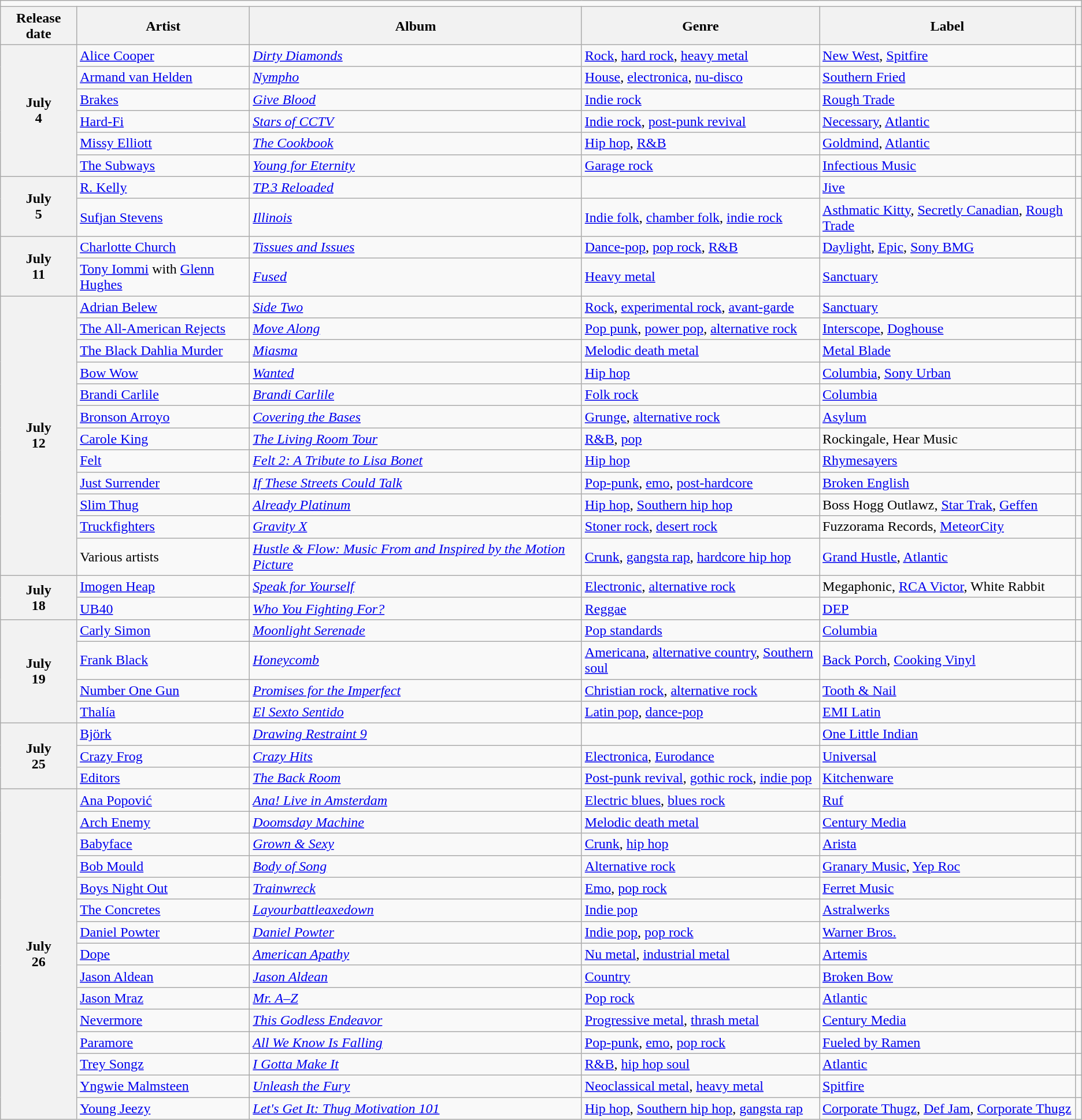<table class="wikitable plainrowheaders">
<tr>
<td colspan="6" style="text-align:center;"></td>
</tr>
<tr>
<th scope="col">Release date</th>
<th scope="col">Artist</th>
<th scope="col">Album</th>
<th scope="col">Genre</th>
<th scope="col">Label</th>
<th scope="col"></th>
</tr>
<tr>
<th scope="row" rowspan="6" style="text-align:center;">July<br>4</th>
<td><a href='#'>Alice Cooper</a></td>
<td><em><a href='#'>Dirty Diamonds</a></em></td>
<td><a href='#'>Rock</a>, <a href='#'>hard rock</a>, <a href='#'>heavy metal</a></td>
<td><a href='#'>New West</a>, <a href='#'>Spitfire</a></td>
<td></td>
</tr>
<tr>
<td><a href='#'>Armand van Helden</a></td>
<td><em><a href='#'>Nympho</a></em></td>
<td><a href='#'>House</a>, <a href='#'>electronica</a>, <a href='#'>nu-disco</a></td>
<td><a href='#'>Southern Fried</a></td>
<td></td>
</tr>
<tr>
<td><a href='#'>Brakes</a></td>
<td><em><a href='#'>Give Blood</a></em></td>
<td><a href='#'>Indie rock</a></td>
<td><a href='#'>Rough Trade</a></td>
<td></td>
</tr>
<tr>
<td><a href='#'>Hard-Fi</a></td>
<td><em><a href='#'>Stars of CCTV</a></em></td>
<td><a href='#'>Indie rock</a>, <a href='#'>post-punk revival</a></td>
<td><a href='#'>Necessary</a>, <a href='#'>Atlantic</a></td>
<td></td>
</tr>
<tr>
<td><a href='#'>Missy Elliott</a></td>
<td><em><a href='#'>The Cookbook</a></em></td>
<td><a href='#'>Hip hop</a>, <a href='#'>R&B</a></td>
<td><a href='#'>Goldmind</a>, <a href='#'>Atlantic</a></td>
<td></td>
</tr>
<tr>
<td><a href='#'>The Subways</a></td>
<td><em><a href='#'>Young for Eternity</a></em></td>
<td><a href='#'>Garage rock</a></td>
<td><a href='#'>Infectious Music</a></td>
<td></td>
</tr>
<tr>
<th scope="row" rowspan="2" style="text-align:center;">July<br>5</th>
<td><a href='#'>R. Kelly</a></td>
<td><em><a href='#'>TP.3 Reloaded</a></em></td>
<td></td>
<td><a href='#'>Jive</a></td>
<td></td>
</tr>
<tr>
<td><a href='#'>Sufjan Stevens</a></td>
<td><em><a href='#'>Illinois</a></em></td>
<td><a href='#'>Indie folk</a>, <a href='#'>chamber folk</a>, <a href='#'>indie rock</a></td>
<td><a href='#'>Asthmatic Kitty</a>, <a href='#'>Secretly Canadian</a>, <a href='#'>Rough Trade</a></td>
<td></td>
</tr>
<tr>
<th scope="row" rowspan="2" style="text-align:center;">July<br>11</th>
<td><a href='#'>Charlotte Church</a></td>
<td><em><a href='#'>Tissues and Issues</a></em></td>
<td><a href='#'>Dance-pop</a>, <a href='#'>pop rock</a>, <a href='#'>R&B</a></td>
<td><a href='#'>Daylight</a>, <a href='#'>Epic</a>, <a href='#'>Sony BMG</a></td>
<td></td>
</tr>
<tr>
<td><a href='#'>Tony Iommi</a> with <a href='#'>Glenn Hughes</a></td>
<td><em><a href='#'>Fused</a></em></td>
<td><a href='#'>Heavy metal</a></td>
<td><a href='#'>Sanctuary</a></td>
<td></td>
</tr>
<tr>
<th scope="row" rowspan="12" style="text-align:center;">July<br>12</th>
<td><a href='#'>Adrian Belew</a></td>
<td><em><a href='#'>Side Two</a></em></td>
<td><a href='#'>Rock</a>, <a href='#'>experimental rock</a>, <a href='#'>avant-garde</a></td>
<td><a href='#'>Sanctuary</a></td>
<td></td>
</tr>
<tr>
<td><a href='#'>The All-American Rejects</a></td>
<td><em><a href='#'>Move Along</a></em></td>
<td><a href='#'>Pop punk</a>, <a href='#'>power pop</a>, <a href='#'>alternative rock</a></td>
<td><a href='#'>Interscope</a>, <a href='#'>Doghouse</a></td>
<td></td>
</tr>
<tr>
<td><a href='#'>The Black Dahlia Murder</a></td>
<td><em><a href='#'>Miasma</a></em></td>
<td><a href='#'>Melodic death metal</a></td>
<td><a href='#'>Metal Blade</a></td>
<td></td>
</tr>
<tr>
<td><a href='#'>Bow Wow</a></td>
<td><em><a href='#'>Wanted</a></em></td>
<td><a href='#'>Hip hop</a></td>
<td><a href='#'>Columbia</a>, <a href='#'>Sony Urban</a></td>
<td></td>
</tr>
<tr>
<td><a href='#'>Brandi Carlile</a></td>
<td><em><a href='#'>Brandi Carlile</a></em></td>
<td><a href='#'>Folk rock</a></td>
<td><a href='#'>Columbia</a></td>
<td></td>
</tr>
<tr>
<td><a href='#'>Bronson Arroyo</a></td>
<td><em><a href='#'>Covering the Bases</a></em></td>
<td><a href='#'>Grunge</a>, <a href='#'>alternative rock</a></td>
<td><a href='#'>Asylum</a></td>
<td></td>
</tr>
<tr>
<td><a href='#'>Carole King</a></td>
<td><em><a href='#'>The Living Room Tour</a></em></td>
<td><a href='#'>R&B</a>, <a href='#'>pop</a></td>
<td>Rockingale, Hear Music</td>
<td></td>
</tr>
<tr>
<td><a href='#'>Felt</a></td>
<td><em><a href='#'>Felt 2: A Tribute to Lisa Bonet</a></em></td>
<td><a href='#'>Hip hop</a></td>
<td><a href='#'>Rhymesayers</a></td>
<td></td>
</tr>
<tr>
<td><a href='#'>Just Surrender</a></td>
<td><em><a href='#'>If These Streets Could Talk</a></em></td>
<td><a href='#'>Pop-punk</a>, <a href='#'>emo</a>, <a href='#'>post-hardcore</a></td>
<td><a href='#'>Broken English</a></td>
<td></td>
</tr>
<tr>
<td><a href='#'>Slim Thug</a></td>
<td><em><a href='#'>Already Platinum</a></em></td>
<td><a href='#'>Hip hop</a>, <a href='#'>Southern hip hop</a></td>
<td>Boss Hogg Outlawz, <a href='#'>Star Trak</a>, <a href='#'>Geffen</a></td>
<td></td>
</tr>
<tr>
<td><a href='#'>Truckfighters</a></td>
<td><em><a href='#'>Gravity X</a></em></td>
<td><a href='#'>Stoner rock</a>, <a href='#'>desert rock</a></td>
<td>Fuzzorama Records, <a href='#'>MeteorCity</a></td>
<td></td>
</tr>
<tr>
<td>Various artists</td>
<td><em><a href='#'>Hustle & Flow: Music From and Inspired by the Motion Picture</a></em></td>
<td><a href='#'>Crunk</a>, <a href='#'>gangsta rap</a>, <a href='#'>hardcore hip hop</a></td>
<td><a href='#'>Grand Hustle</a>, <a href='#'>Atlantic</a></td>
<td></td>
</tr>
<tr>
<th scope="row" rowspan="2" style="text-align:center;">July<br>18</th>
<td><a href='#'>Imogen Heap</a></td>
<td><em><a href='#'>Speak for Yourself</a></em></td>
<td><a href='#'>Electronic</a>, <a href='#'>alternative rock</a></td>
<td>Megaphonic, <a href='#'>RCA Victor</a>, White Rabbit</td>
<td></td>
</tr>
<tr>
<td><a href='#'>UB40</a></td>
<td><em><a href='#'>Who You Fighting For?</a></em></td>
<td><a href='#'>Reggae</a></td>
<td><a href='#'>DEP</a></td>
<td></td>
</tr>
<tr>
<th scope="row" rowspan="4" style="text-align:center;">July<br>19</th>
<td><a href='#'>Carly Simon</a></td>
<td><em><a href='#'>Moonlight Serenade</a></em></td>
<td><a href='#'>Pop standards</a></td>
<td><a href='#'>Columbia</a></td>
<td></td>
</tr>
<tr>
<td><a href='#'>Frank Black</a></td>
<td><em><a href='#'>Honeycomb</a></em></td>
<td><a href='#'>Americana</a>, <a href='#'>alternative country</a>, <a href='#'>Southern soul</a></td>
<td><a href='#'>Back Porch</a>, <a href='#'>Cooking Vinyl</a></td>
<td></td>
</tr>
<tr>
<td><a href='#'>Number One Gun</a></td>
<td><em><a href='#'>Promises for the Imperfect</a></em></td>
<td><a href='#'>Christian rock</a>, <a href='#'>alternative rock</a></td>
<td><a href='#'>Tooth & Nail</a></td>
<td></td>
</tr>
<tr>
<td><a href='#'>Thalía</a></td>
<td><em><a href='#'>El Sexto Sentido</a></em></td>
<td><a href='#'>Latin pop</a>, <a href='#'>dance-pop</a></td>
<td><a href='#'>EMI Latin</a></td>
<td></td>
</tr>
<tr>
<th scope="row" rowspan="3" style="text-align:center;">July<br>25</th>
<td><a href='#'>Björk</a></td>
<td><em><a href='#'>Drawing Restraint 9</a></em></td>
<td></td>
<td><a href='#'>One Little Indian</a></td>
<td></td>
</tr>
<tr>
<td><a href='#'>Crazy Frog</a></td>
<td><em><a href='#'>Crazy Hits</a></em></td>
<td><a href='#'>Electronica</a>, <a href='#'>Eurodance</a></td>
<td><a href='#'>Universal</a></td>
<td></td>
</tr>
<tr>
<td><a href='#'>Editors</a></td>
<td><em><a href='#'>The Back Room</a></em></td>
<td><a href='#'>Post-punk revival</a>, <a href='#'>gothic rock</a>, <a href='#'>indie pop</a></td>
<td><a href='#'>Kitchenware</a></td>
<td></td>
</tr>
<tr>
<th scope="row" rowspan="15" style="text-align:center;">July<br>26</th>
<td><a href='#'>Ana Popović</a></td>
<td><em><a href='#'>Ana! Live in Amsterdam</a></em></td>
<td><a href='#'>Electric blues</a>, <a href='#'>blues rock</a></td>
<td><a href='#'>Ruf</a></td>
<td></td>
</tr>
<tr>
<td><a href='#'>Arch Enemy</a></td>
<td><em><a href='#'>Doomsday Machine</a></em></td>
<td><a href='#'>Melodic death metal</a></td>
<td><a href='#'>Century Media</a></td>
<td></td>
</tr>
<tr>
<td><a href='#'>Babyface</a></td>
<td><em><a href='#'>Grown & Sexy</a></em></td>
<td><a href='#'>Crunk</a>, <a href='#'>hip hop</a></td>
<td><a href='#'>Arista</a></td>
<td></td>
</tr>
<tr>
<td><a href='#'>Bob Mould</a></td>
<td><em><a href='#'>Body of Song</a></em></td>
<td><a href='#'>Alternative rock</a></td>
<td><a href='#'>Granary Music</a>, <a href='#'>Yep Roc</a></td>
<td></td>
</tr>
<tr>
<td><a href='#'>Boys Night Out</a></td>
<td><em><a href='#'>Trainwreck</a></em></td>
<td><a href='#'>Emo</a>, <a href='#'>pop rock</a></td>
<td><a href='#'>Ferret Music</a></td>
<td></td>
</tr>
<tr>
<td><a href='#'>The Concretes</a></td>
<td><em><a href='#'>Layourbattleaxedown</a></em></td>
<td><a href='#'>Indie pop</a></td>
<td><a href='#'>Astralwerks</a></td>
<td></td>
</tr>
<tr>
<td><a href='#'>Daniel Powter</a></td>
<td><em><a href='#'>Daniel Powter</a></em></td>
<td><a href='#'>Indie pop</a>, <a href='#'>pop rock</a></td>
<td><a href='#'>Warner Bros.</a></td>
<td></td>
</tr>
<tr>
<td><a href='#'>Dope</a></td>
<td><em><a href='#'>American Apathy</a></em></td>
<td><a href='#'>Nu metal</a>, <a href='#'>industrial metal</a></td>
<td><a href='#'>Artemis</a></td>
<td></td>
</tr>
<tr>
<td><a href='#'>Jason Aldean</a></td>
<td><em><a href='#'>Jason Aldean</a></em></td>
<td><a href='#'>Country</a></td>
<td><a href='#'>Broken Bow</a></td>
<td></td>
</tr>
<tr>
<td><a href='#'>Jason Mraz</a></td>
<td><em><a href='#'>Mr. A–Z</a></em></td>
<td><a href='#'>Pop rock</a></td>
<td><a href='#'>Atlantic</a></td>
<td></td>
</tr>
<tr>
<td><a href='#'>Nevermore</a></td>
<td><em><a href='#'>This Godless Endeavor</a></em></td>
<td><a href='#'>Progressive metal</a>, <a href='#'>thrash metal</a></td>
<td><a href='#'>Century Media</a></td>
<td></td>
</tr>
<tr>
<td><a href='#'>Paramore</a></td>
<td><em><a href='#'>All We Know Is Falling</a></em></td>
<td><a href='#'>Pop-punk</a>, <a href='#'>emo</a>, <a href='#'>pop rock</a></td>
<td><a href='#'>Fueled by Ramen</a></td>
<td></td>
</tr>
<tr>
<td><a href='#'>Trey Songz</a></td>
<td><em><a href='#'>I Gotta Make It</a></em></td>
<td><a href='#'>R&B</a>, <a href='#'>hip hop soul</a></td>
<td><a href='#'>Atlantic</a></td>
<td></td>
</tr>
<tr>
<td><a href='#'>Yngwie Malmsteen</a></td>
<td><em><a href='#'>Unleash the Fury</a></em></td>
<td><a href='#'>Neoclassical metal</a>, <a href='#'>heavy metal</a></td>
<td><a href='#'>Spitfire</a></td>
<td></td>
</tr>
<tr>
<td><a href='#'>Young Jeezy</a></td>
<td><em><a href='#'>Let's Get It: Thug Motivation 101</a></em></td>
<td><a href='#'>Hip hop</a>, <a href='#'>Southern hip hop</a>, <a href='#'>gangsta rap</a></td>
<td><a href='#'>Corporate Thugz</a>, <a href='#'>Def Jam</a>, <a href='#'>Corporate Thugz</a></td>
<td></td>
</tr>
</table>
